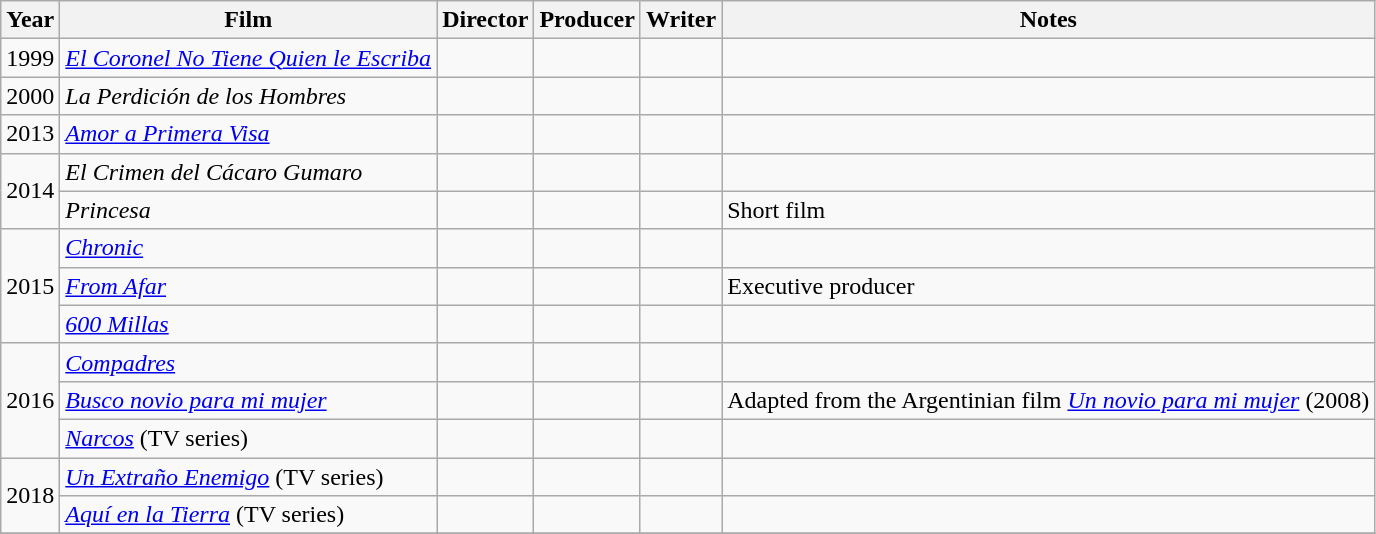<table class="wikitable">
<tr>
<th>Year</th>
<th>Film</th>
<th>Director</th>
<th>Producer</th>
<th>Writer</th>
<th>Notes</th>
</tr>
<tr>
<td>1999</td>
<td><em><a href='#'>El Coronel No Tiene Quien le Escriba</a></em></td>
<td></td>
<td></td>
<td></td>
<td></td>
</tr>
<tr>
<td>2000</td>
<td><em>La Perdición de los Hombres</em></td>
<td></td>
<td></td>
<td></td>
<td></td>
</tr>
<tr>
<td>2013</td>
<td><em><a href='#'>Amor a Primera Visa</a></em></td>
<td></td>
<td></td>
<td></td>
<td></td>
</tr>
<tr>
<td rowspan=2>2014</td>
<td><em>El Crimen del Cácaro Gumaro</em></td>
<td></td>
<td></td>
<td></td>
<td></td>
</tr>
<tr>
<td><em>Princesa</em></td>
<td></td>
<td></td>
<td></td>
<td>Short film</td>
</tr>
<tr>
<td rowspan=3>2015</td>
<td><em><a href='#'>Chronic</a></em></td>
<td></td>
<td></td>
<td></td>
<td></td>
</tr>
<tr>
<td><em><a href='#'>From Afar</a></em></td>
<td></td>
<td></td>
<td></td>
<td>Executive producer</td>
</tr>
<tr>
<td><em><a href='#'>600 Millas</a></em></td>
<td></td>
<td></td>
<td></td>
<td></td>
</tr>
<tr>
<td rowspan="3">2016</td>
<td><em><a href='#'>Compadres</a></em></td>
<td></td>
<td></td>
<td></td>
<td></td>
</tr>
<tr>
<td><em><a href='#'>Busco novio para mi mujer</a></em></td>
<td></td>
<td></td>
<td></td>
<td>Adapted from the Argentinian film <em><a href='#'>Un novio para mi mujer</a></em> (2008)</td>
</tr>
<tr>
<td><em><a href='#'>Narcos</a></em> (TV series)</td>
<td></td>
<td></td>
<td></td>
<td></td>
</tr>
<tr>
<td rowspan="2">2018</td>
<td><em><a href='#'>Un Extraño Enemigo</a></em> (TV series)</td>
<td></td>
<td></td>
<td></td>
<td></td>
</tr>
<tr>
<td><em><a href='#'>Aquí en la Tierra</a></em> (TV series)</td>
<td></td>
<td></td>
<td></td>
<td></td>
</tr>
<tr>
</tr>
</table>
